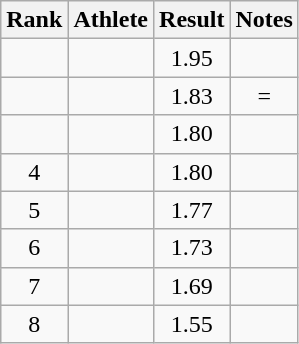<table class="wikitable">
<tr>
<th>Rank</th>
<th>Athlete</th>
<th>Result</th>
<th>Notes</th>
</tr>
<tr align=center>
<td></td>
<td align=left></td>
<td>1.95</td>
<td></td>
</tr>
<tr align=center>
<td></td>
<td align=left></td>
<td>1.83</td>
<td>=</td>
</tr>
<tr align=center>
<td></td>
<td align=left></td>
<td>1.80</td>
<td></td>
</tr>
<tr align=center>
<td>4</td>
<td align=left></td>
<td>1.80</td>
<td></td>
</tr>
<tr align=center>
<td>5</td>
<td align=left></td>
<td>1.77</td>
<td></td>
</tr>
<tr align=center>
<td>6</td>
<td align=left></td>
<td>1.73</td>
<td></td>
</tr>
<tr align=center>
<td>7</td>
<td align=left></td>
<td>1.69</td>
<td></td>
</tr>
<tr align=center>
<td>8</td>
<td align=left></td>
<td>1.55</td>
<td></td>
</tr>
</table>
